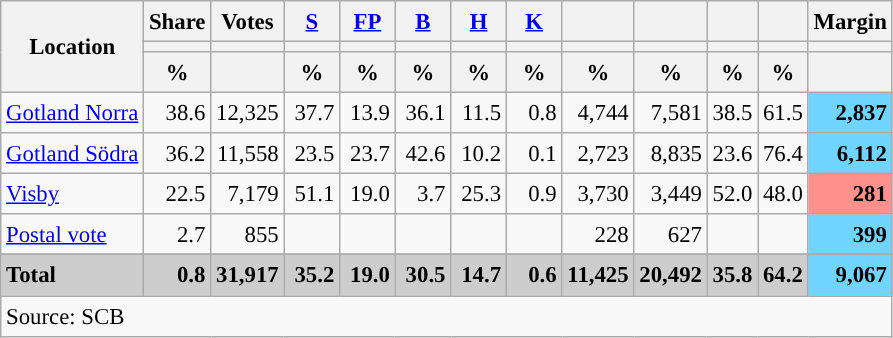<table class="wikitable sortable" style="text-align:right; font-size:95%; line-height:20px;">
<tr>
<th rowspan="3">Location</th>
<th>Share</th>
<th>Votes</th>
<th width="30px" class="unsortable"><a href='#'>S</a></th>
<th width="30px" class="unsortable"><a href='#'>FP</a></th>
<th width="30px" class="unsortable"><a href='#'>B</a></th>
<th width="30px" class="unsortable"><a href='#'>H</a></th>
<th width="30px" class="unsortable"><a href='#'>K</a></th>
<th></th>
<th></th>
<th></th>
<th></th>
<th>Margin</th>
</tr>
<tr>
<th></th>
<th></th>
<th style="background:"></th>
<th style="background:"></th>
<th style="background:"></th>
<th style="background:"></th>
<th style="background:"></th>
<th style="background:"></th>
<th style="background:"></th>
<th style="background:"></th>
<th style="background:"></th>
<th></th>
</tr>
<tr>
<th data-sort-type="number">%</th>
<th></th>
<th data-sort-type="number">%</th>
<th data-sort-type="number">%</th>
<th data-sort-type="number">%</th>
<th data-sort-type="number">%</th>
<th data-sort-type="number">%</th>
<th data-sort-type="number">%</th>
<th data-sort-type="number">%</th>
<th data-sort-type="number">%</th>
<th data-sort-type="number">%</th>
<th data-sort-type="number"></th>
</tr>
<tr>
<td align=left><a href='#'>Gotland Norra</a></td>
<td>38.6</td>
<td>12,325</td>
<td>37.7</td>
<td>13.9</td>
<td>36.1</td>
<td>11.5</td>
<td>0.8</td>
<td>4,744</td>
<td>7,581</td>
<td>38.5</td>
<td>61.5</td>
<td bgcolor=#6fd5fe><strong>2,837</strong></td>
</tr>
<tr>
<td align=left><a href='#'>Gotland Södra</a></td>
<td>36.2</td>
<td>11,558</td>
<td>23.5</td>
<td>23.7</td>
<td>42.6</td>
<td>10.2</td>
<td>0.1</td>
<td>2,723</td>
<td>8,835</td>
<td>23.6</td>
<td>76.4</td>
<td bgcolor=#6fd5fe><strong>6,112</strong></td>
</tr>
<tr>
<td align=left><a href='#'>Visby</a></td>
<td>22.5</td>
<td>7,179</td>
<td>51.1</td>
<td>19.0</td>
<td>3.7</td>
<td>25.3</td>
<td>0.9</td>
<td>3,730</td>
<td>3,449</td>
<td>52.0</td>
<td>48.0</td>
<td bgcolor=#ff908c><strong>281</strong></td>
</tr>
<tr>
<td align=left><a href='#'>Postal vote</a></td>
<td>2.7</td>
<td>855</td>
<td></td>
<td></td>
<td></td>
<td></td>
<td></td>
<td>228</td>
<td>627</td>
<td></td>
<td></td>
<td bgcolor=#6fd5fe><strong>399</strong></td>
</tr>
<tr>
</tr>
<tr style="background:#CDCDCD;">
<td align=left><strong>Total</strong></td>
<td><strong>0.8</strong></td>
<td><strong>31,917</strong></td>
<td><strong>35.2</strong></td>
<td><strong>19.0</strong></td>
<td><strong>30.5</strong></td>
<td><strong>14.7</strong></td>
<td><strong>0.6</strong></td>
<td><strong>11,425</strong></td>
<td><strong>20,492</strong></td>
<td><strong>35.8</strong></td>
<td><strong>64.2</strong></td>
<td bgcolor=#6fd5fe><strong>9,067</strong></td>
</tr>
<tr>
<td align=left colspan=13>Source: SCB </td>
</tr>
</table>
